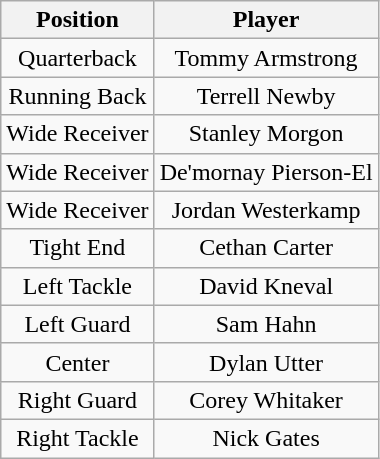<table class="wikitable" style="text-align: center;">
<tr>
<th>Position</th>
<th>Player</th>
</tr>
<tr>
<td>Quarterback</td>
<td>Tommy Armstrong</td>
</tr>
<tr>
<td>Running Back</td>
<td>Terrell Newby</td>
</tr>
<tr>
<td>Wide Receiver</td>
<td>Stanley Morgon</td>
</tr>
<tr>
<td>Wide Receiver</td>
<td>De'mornay Pierson-El</td>
</tr>
<tr>
<td>Wide Receiver</td>
<td>Jordan Westerkamp</td>
</tr>
<tr>
<td>Tight End</td>
<td>Cethan Carter</td>
</tr>
<tr>
<td>Left Tackle</td>
<td>David Kneval</td>
</tr>
<tr>
<td>Left Guard</td>
<td>Sam Hahn</td>
</tr>
<tr>
<td>Center</td>
<td>Dylan Utter</td>
</tr>
<tr>
<td>Right Guard</td>
<td>Corey Whitaker</td>
</tr>
<tr>
<td>Right Tackle</td>
<td>Nick Gates</td>
</tr>
</table>
